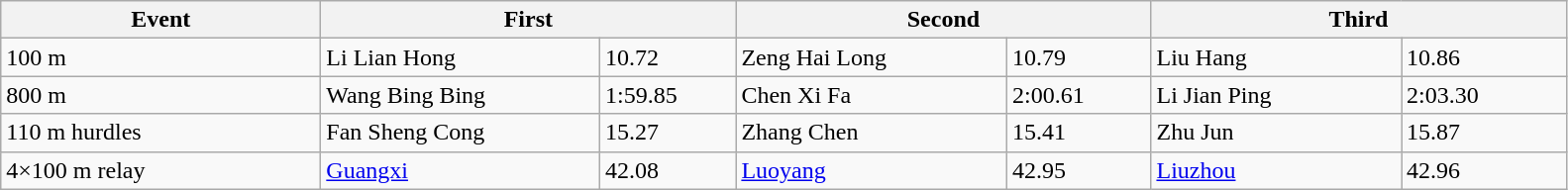<table class=wikitable>
<tr>
<th style="width:13em">Event</th>
<th colspan=2 style="width:17em">First</th>
<th colspan=2 style="width:17em">Second</th>
<th colspan=2 style="width:17em">Third</th>
</tr>
<tr>
<td>100 m </td>
<td>Li Lian Hong</td>
<td>10.72</td>
<td>Zeng Hai Long</td>
<td>10.79</td>
<td>Liu Hang</td>
<td>10.86</td>
</tr>
<tr>
<td>800 m</td>
<td>Wang Bing Bing</td>
<td>1:59.85</td>
<td>Chen Xi Fa</td>
<td>2:00.61</td>
<td>Li Jian Ping</td>
<td>2:03.30</td>
</tr>
<tr>
<td>110 m hurdles </td>
<td>Fan Sheng Cong</td>
<td>15.27</td>
<td>Zhang Chen</td>
<td>15.41</td>
<td>Zhu Jun</td>
<td>15.87</td>
</tr>
<tr>
<td>4×100 m relay</td>
<td><a href='#'>Guangxi</a></td>
<td>42.08</td>
<td><a href='#'>Luoyang</a></td>
<td>42.95</td>
<td><a href='#'>Liuzhou</a></td>
<td>42.96</td>
</tr>
</table>
